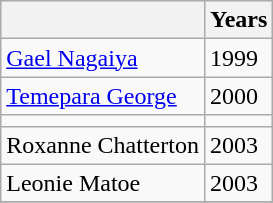<table class="wikitable collapsible">
<tr>
<th></th>
<th>Years</th>
</tr>
<tr>
<td><a href='#'>Gael Nagaiya</a></td>
<td>1999</td>
</tr>
<tr>
<td><a href='#'>Temepara George</a></td>
<td>2000</td>
</tr>
<tr>
<td></td>
</tr>
<tr>
<td>Roxanne Chatterton</td>
<td>2003</td>
</tr>
<tr>
<td>Leonie Matoe</td>
<td>2003</td>
</tr>
<tr>
</tr>
</table>
